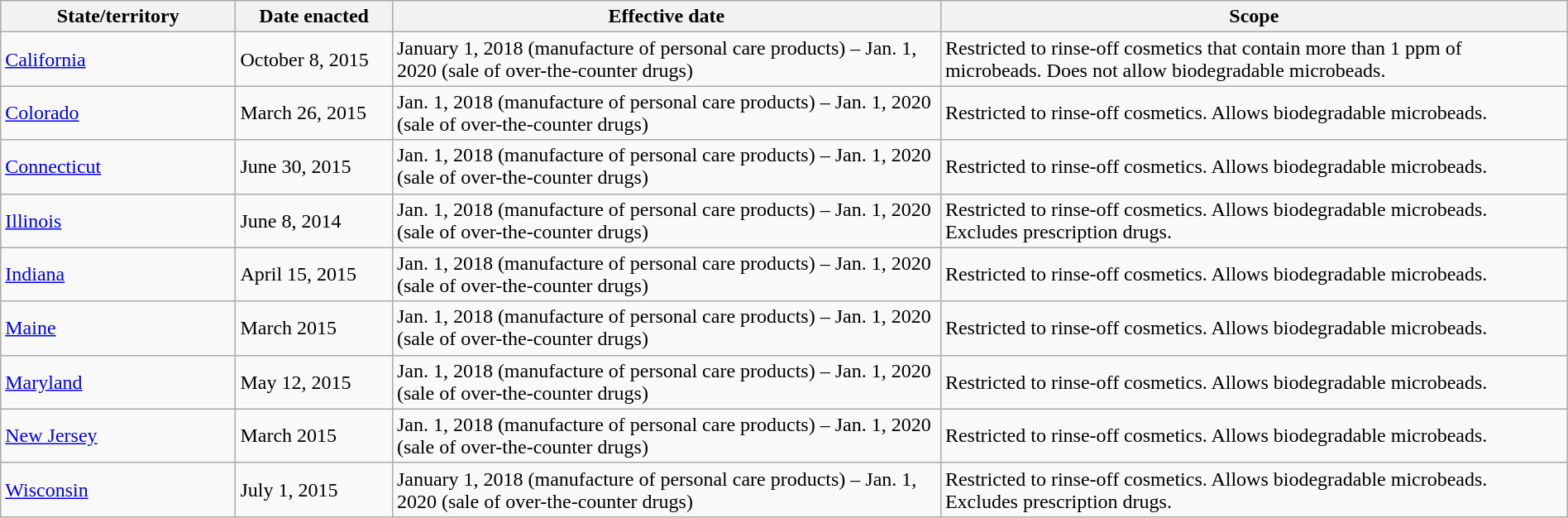<table class="wikitable sortable" style="width:100%">
<tr>
<th rowspan=1 width= "15%">State/territory</th>
<th rowspan=1 width= "10%">Date enacted</th>
<th rowspan=1 width= "35%">Effective date</th>
<th rowspan=1 width= "40%">Scope</th>
</tr>
<tr>
<td> <a href='#'>California</a></td>
<td>October 8, 2015</td>
<td>January 1, 2018 (manufacture of personal care products) – Jan. 1, 2020 (sale of over-the-counter drugs)</td>
<td>Restricted to rinse-off cosmetics that contain more than 1 ppm of microbeads. Does not allow biodegradable microbeads.</td>
</tr>
<tr>
<td> <a href='#'>Colorado</a></td>
<td>March 26, 2015</td>
<td>Jan. 1, 2018 (manufacture of personal care products) – Jan. 1, 2020 (sale of over-the-counter drugs)</td>
<td>Restricted to rinse-off cosmetics. Allows biodegradable microbeads.</td>
</tr>
<tr>
<td> <a href='#'>Connecticut</a></td>
<td>June 30, 2015</td>
<td>Jan. 1, 2018 (manufacture of personal care products) – Jan. 1, 2020 (sale of over-the-counter drugs)</td>
<td>Restricted to rinse-off cosmetics. Allows biodegradable microbeads.</td>
</tr>
<tr>
<td> <a href='#'>Illinois</a></td>
<td>June 8, 2014</td>
<td>Jan. 1, 2018 (manufacture of personal care products) – Jan. 1, 2020 (sale of over-the-counter drugs)</td>
<td>Restricted to rinse-off cosmetics. Allows biodegradable microbeads. Excludes prescription drugs.</td>
</tr>
<tr>
<td> <a href='#'>Indiana</a></td>
<td>April 15, 2015</td>
<td>Jan. 1, 2018 (manufacture of personal care products) – Jan. 1, 2020 (sale of over-the-counter drugs)</td>
<td>Restricted to rinse-off cosmetics. Allows biodegradable microbeads.</td>
</tr>
<tr>
<td> <a href='#'>Maine</a></td>
<td>March 2015</td>
<td>Jan. 1, 2018 (manufacture of personal care products) – Jan. 1, 2020 (sale of over-the-counter drugs)</td>
<td>Restricted to rinse-off cosmetics. Allows biodegradable microbeads.</td>
</tr>
<tr>
<td> <a href='#'>Maryland</a></td>
<td>May 12, 2015</td>
<td>Jan. 1, 2018 (manufacture of personal care products) – Jan. 1, 2020 (sale of over-the-counter drugs)</td>
<td>Restricted to rinse-off cosmetics. Allows biodegradable microbeads.</td>
</tr>
<tr>
<td> <a href='#'>New Jersey</a></td>
<td>March 2015</td>
<td>Jan. 1, 2018 (manufacture of personal care products) – Jan. 1, 2020 (sale of over-the-counter drugs)</td>
<td>Restricted to rinse-off cosmetics. Allows biodegradable microbeads.</td>
</tr>
<tr>
<td> <a href='#'>Wisconsin</a></td>
<td>July 1, 2015</td>
<td>January 1, 2018 (manufacture of personal care products) – Jan. 1, 2020 (sale of over-the-counter drugs)</td>
<td>Restricted to rinse-off cosmetics. Allows biodegradable microbeads. Excludes prescription drugs.</td>
</tr>
</table>
